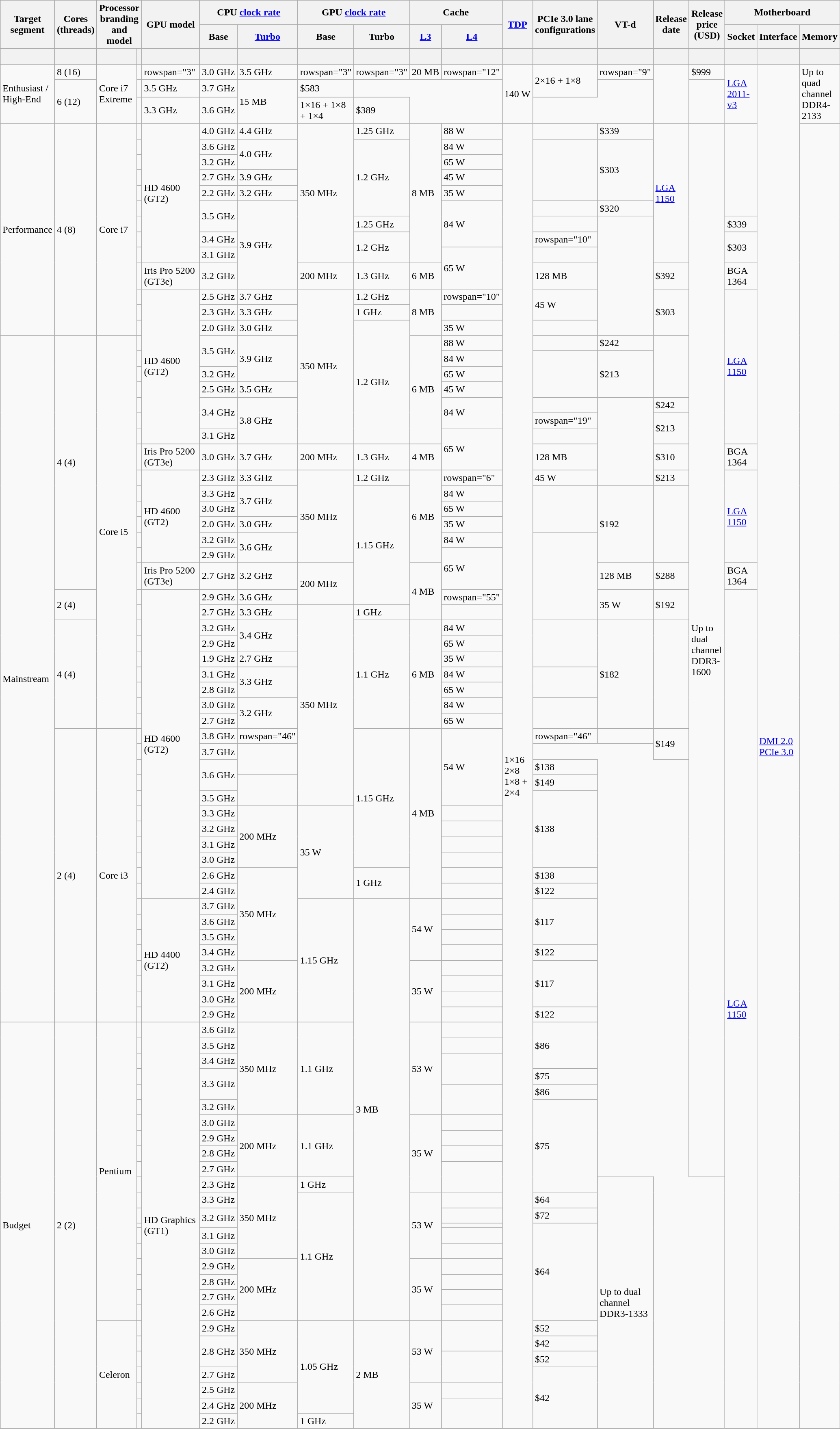<table class="wikitable sortable hover-highlight">
<tr>
<th rowspan="2">Target<br>segment</th>
<th rowspan="2">Cores<br>(threads)</th>
<th colspan="2" rowspan="2">Processor<br>branding and model</th>
<th rowspan="2">GPU model</th>
<th colspan="2">CPU <a href='#'>clock rate</a></th>
<th colspan="2">GPU <a href='#'>clock rate</a></th>
<th colspan="2">Cache</th>
<th rowspan="2" data-sort-type="number"><a href='#'>TDP</a></th>
<th rowspan="2">PCIe 3.0 lane<br>configurations</th>
<th rowspan="2">VT-d</th>
<th rowspan="2" class="unsortable">Release<br>date</th>
<th rowspan="2">Release<br>price<br>(USD)</th>
<th colspan="3">Motherboard</th>
</tr>
<tr>
<th>Base</th>
<th><a href='#'>Turbo</a></th>
<th>Base</th>
<th data-sort-type="number">Turbo</th>
<th data-sort-type="number"><a href='#'>L3</a></th>
<th><a href='#'>L4</a></th>
<th>Socket</th>
<th>Interface</th>
<th>Memory</th>
</tr>
<tr>
<th style="background-position:center"><br></th>
<th style="background-position:center"></th>
<th style="background-position:center"></th>
<th style="background-position:center"></th>
<th style="background-position:center"></th>
<th style="background-position:center"></th>
<th style="background-position:center"></th>
<th style="background-position:center"></th>
<th style="background-position:center"></th>
<th style="background-position:center"></th>
<th style="background-position:center"></th>
<th style="background-position:center"></th>
<th style="background-position:center"></th>
<th style="background-position:center"></th>
<th style="background-position:center"></th>
<th style="background-position:center"></th>
<th style="background-position:center"></th>
<th style="background-position:center"></th>
<th style="background-position:center"></th>
</tr>
<tr>
<td rowspan="3">Enthusiast / High-End</td>
<td>8 (16)</td>
<td rowspan="3">Core i7<br>Extreme</td>
<td></td>
<td>rowspan="3" </td>
<td>3.0 GHz</td>
<td>3.5 GHz</td>
<td>rowspan="3" </td>
<td>rowspan="3" </td>
<td>20 MB</td>
<td>rowspan="12" </td>
<td rowspan="3">140 W</td>
<td rowspan="2">2×16 + 1×8</td>
<td>rowspan="9" </td>
<td rowspan="3"></td>
<td>$999</td>
<td rowspan="3"><a href='#'>LGA 2011-v3</a></td>
<td rowspan="86"><a href='#'>DMI 2.0</a><br><a href='#'>PCIe 3.0</a></td>
<td rowspan="3">Up to quad<br>channel<br>DDR4-2133</td>
</tr>
<tr>
<td rowspan="2">6 (12)</td>
<td></td>
<td>3.5 GHz</td>
<td>3.7 GHz</td>
<td rowspan="2">15 MB</td>
<td>$583</td>
</tr>
<tr>
<td></td>
<td>3.3 GHz</td>
<td>3.6 GHz</td>
<td>1×16 + 1×8 + 1×4</td>
<td>$389</td>
</tr>
<tr>
<td rowspan="13">Performance</td>
<td rowspan="13">4 (8)</td>
<td rowspan="13">Core i7</td>
<td></td>
<td rowspan="9">HD 4600 <br>(GT2)</td>
<td>4.0 GHz</td>
<td>4.4 GHz</td>
<td rowspan="9">350 MHz</td>
<td>1.25 GHz</td>
<td rowspan="9">8 MB</td>
<td>88 W</td>
<td rowspan="83">1×16<br>2×8<br>1×8 + 2×4</td>
<td></td>
<td>$339</td>
<td rowspan="9"><a href='#'>LGA<br>1150</a></td>
<td rowspan="66">Up to dual<br>channel<br>DDR3-1600</td>
</tr>
<tr>
<td></td>
<td>3.6 GHz</td>
<td rowspan="2">4.0 GHz</td>
<td rowspan="5">1.2 GHz</td>
<td>84 W</td>
<td rowspan="4"></td>
<td rowspan="4">$303</td>
</tr>
<tr>
<td></td>
<td>3.2 GHz</td>
<td>65 W</td>
</tr>
<tr>
<td></td>
<td>2.7 GHz</td>
<td>3.9 GHz</td>
<td>45 W</td>
</tr>
<tr>
<td></td>
<td>2.2 GHz</td>
<td>3.2 GHz</td>
<td>35 W</td>
</tr>
<tr>
<td></td>
<td rowspan="2">3.5 GHz</td>
<td rowspan="5">3.9 GHz</td>
<td rowspan="3">84 W</td>
<td></td>
<td>$320</td>
</tr>
<tr>
<td></td>
<td>1.25 GHz</td>
<td></td>
<td rowspan="7"></td>
<td>$339</td>
</tr>
<tr>
<td></td>
<td>3.4 GHz</td>
<td rowspan="2">1.2 GHz</td>
<td>rowspan="10" </td>
<td rowspan="2">$303</td>
</tr>
<tr>
<td></td>
<td>3.1 GHz</td>
<td rowspan="2">65 W</td>
</tr>
<tr>
<td></td>
<td>Iris Pro 5200 <br>(GT3e)</td>
<td>3.2 GHz</td>
<td>200 MHz</td>
<td>1.3 GHz</td>
<td>6 MB</td>
<td>128 MB</td>
<td>$392</td>
<td>BGA<br>1364</td>
</tr>
<tr>
<td></td>
<td rowspan="10">HD 4600 <br>(GT2)</td>
<td>2.5 GHz</td>
<td>3.7 GHz</td>
<td rowspan="10">350 MHz</td>
<td>1.2 GHz</td>
<td rowspan="3">8 MB</td>
<td>rowspan="10" </td>
<td rowspan="2">45 W</td>
<td rowspan="3">$303</td>
<td rowspan="10"><a href='#'>LGA<br>1150</a></td>
</tr>
<tr>
<td></td>
<td>2.3 GHz</td>
<td>3.3 GHz</td>
<td>1 GHz</td>
</tr>
<tr>
<td></td>
<td>2.0 GHz</td>
<td>3.0 GHz</td>
<td rowspan="8">1.2 GHz</td>
<td>35 W</td>
</tr>
<tr>
<td rowspan="43">Mainstream</td>
<td rowspan="15">4 (4)</td>
<td rowspan="24">Core i5</td>
<td></td>
<td rowspan="2">3.5 GHz</td>
<td rowspan="3">3.9 GHz</td>
<td rowspan="7">6 MB</td>
<td>88 W</td>
<td></td>
<td>$242</td>
</tr>
<tr>
<td></td>
<td>84 W</td>
<td rowspan="3"></td>
<td rowspan="3">$213</td>
</tr>
<tr>
<td></td>
<td>3.2 GHz</td>
<td>65 W</td>
</tr>
<tr>
<td></td>
<td>2.5 GHz</td>
<td>3.5 GHz</td>
<td>45 W</td>
</tr>
<tr>
<td></td>
<td rowspan="2">3.4 GHz</td>
<td rowspan="3">3.8 GHz</td>
<td rowspan="2">84 W</td>
<td></td>
<td rowspan="5"></td>
<td>$242</td>
</tr>
<tr>
<td></td>
<td>rowspan="19" </td>
<td rowspan="2">$213</td>
</tr>
<tr>
<td></td>
<td>3.1 GHz</td>
<td rowspan="2">65 W</td>
</tr>
<tr>
<td></td>
<td>Iris Pro 5200 <br>(GT3e)</td>
<td>3.0 GHz</td>
<td>3.7 GHz</td>
<td>200 MHz</td>
<td>1.3 GHz</td>
<td>4 MB</td>
<td>128 MB</td>
<td>$310</td>
<td>BGA<br>1364</td>
</tr>
<tr>
<td></td>
<td rowspan="6">HD 4600 <br>(GT2)</td>
<td>2.3 GHz</td>
<td>3.3 GHz</td>
<td rowspan="6">350 MHz</td>
<td>1.2 GHz</td>
<td rowspan="6">6 MB</td>
<td>rowspan="6" </td>
<td>45 W</td>
<td>$213</td>
<td rowspan="6"><a href='#'>LGA<br>1150</a></td>
</tr>
<tr>
<td></td>
<td>3.3 GHz</td>
<td rowspan="2">3.7 GHz</td>
<td rowspan="7">1.15 GHz</td>
<td>84 W</td>
<td rowspan="3"></td>
<td rowspan="5">$192</td>
</tr>
<tr>
<td></td>
<td>3.0 GHz</td>
<td>65 W</td>
</tr>
<tr>
<td></td>
<td>2.0 GHz</td>
<td>3.0 GHz</td>
<td>35 W</td>
</tr>
<tr>
<td></td>
<td>3.2 GHz</td>
<td rowspan="2">3.6 GHz</td>
<td>84 W</td>
<td rowspan="5"></td>
</tr>
<tr>
<td></td>
<td>2.9 GHz</td>
<td rowspan="2">65 W</td>
</tr>
<tr>
<td></td>
<td>Iris Pro 5200 <br>(GT3e)</td>
<td>2.7 GHz</td>
<td>3.2 GHz</td>
<td rowspan="2">200 MHz</td>
<td rowspan="3">4 MB</td>
<td>128 MB</td>
<td>$288</td>
<td>BGA<br>1364</td>
</tr>
<tr>
<td rowspan="2">2 (4)</td>
<td></td>
<td rowspan="20">HD 4600 <br>(GT2)</td>
<td>2.9 GHz</td>
<td>3.6 GHz</td>
<td>rowspan="55" </td>
<td rowspan="2">35 W</td>
<td rowspan="2">$192</td>
<td rowspan="55"><a href='#'>LGA<br>1150</a></td>
</tr>
<tr>
<td></td>
<td>2.7 GHz</td>
<td>3.3 GHz</td>
<td rowspan="13">350 MHz</td>
<td>1 GHz</td>
</tr>
<tr>
<td rowspan="7">4 (4)</td>
<td></td>
<td>3.2 GHz</td>
<td rowspan="2">3.4 GHz</td>
<td rowspan="7">1.1 GHz</td>
<td rowspan="7">6 MB</td>
<td>84 W</td>
<td rowspan="3"></td>
<td rowspan="7">$182</td>
</tr>
<tr>
<td></td>
<td>2.9 GHz</td>
<td>65 W</td>
</tr>
<tr>
<td></td>
<td>1.9 GHz</td>
<td>2.7 GHz</td>
<td>35 W</td>
</tr>
<tr>
<td></td>
<td>3.1 GHz</td>
<td rowspan="2">3.3 GHz</td>
<td>84 W</td>
<td rowspan="2"></td>
</tr>
<tr>
<td></td>
<td>2.8 GHz</td>
<td>65 W</td>
</tr>
<tr>
<td></td>
<td>3.0 GHz</td>
<td rowspan="2">3.2 GHz</td>
<td>84 W</td>
<td rowspan="2"></td>
</tr>
<tr>
<td></td>
<td>2.7 GHz</td>
<td>65 W</td>
</tr>
<tr>
<td rowspan="19">2 (4)</td>
<td rowspan="19">Core i3</td>
<td></td>
<td>3.8 GHz</td>
<td>rowspan="46" </td>
<td rowspan="9">1.15 GHz</td>
<td rowspan="11">4 MB</td>
<td rowspan="5">54 W</td>
<td>rowspan="46" </td>
<td></td>
<td rowspan="2">$149</td>
</tr>
<tr>
<td></td>
<td>3.7 GHz</td>
<td rowspan="2"></td>
</tr>
<tr>
<td></td>
<td rowspan="2">3.6 GHz</td>
<td>$138</td>
</tr>
<tr>
<td></td>
<td rowspan="2"></td>
<td>$149</td>
</tr>
<tr>
<td></td>
<td>3.5 GHz</td>
<td rowspan="5">$138</td>
</tr>
<tr>
<td></td>
<td>3.3 GHz</td>
<td rowspan="4">200 MHz</td>
<td rowspan="6">35 W</td>
<td></td>
</tr>
<tr>
<td></td>
<td>3.2 GHz</td>
<td></td>
</tr>
<tr>
<td></td>
<td>3.1 GHz</td>
<td></td>
</tr>
<tr>
<td></td>
<td>3.0 GHz</td>
<td></td>
</tr>
<tr>
<td></td>
<td>2.6 GHz</td>
<td rowspan="6">350 MHz</td>
<td rowspan="2">1 GHz</td>
<td></td>
<td>$138</td>
</tr>
<tr>
<td></td>
<td>2.4 GHz</td>
<td></td>
<td>$122</td>
</tr>
<tr>
<td></td>
<td rowspan="8">HD 4400 <br>(GT2)</td>
<td>3.7 GHz</td>
<td rowspan="8">1.15 GHz</td>
<td rowspan="28">3 MB</td>
<td rowspan="4">54 W</td>
<td></td>
<td rowspan="3">$117</td>
</tr>
<tr>
<td></td>
<td>3.6 GHz</td>
<td></td>
</tr>
<tr>
<td></td>
<td>3.5 GHz</td>
<td></td>
</tr>
<tr>
<td></td>
<td>3.4 GHz</td>
<td></td>
<td>$122</td>
</tr>
<tr>
<td></td>
<td>3.2 GHz</td>
<td rowspan="4">200 MHz</td>
<td rowspan="4">35 W</td>
<td></td>
<td rowspan="3">$117</td>
</tr>
<tr>
<td></td>
<td>3.1 GHz</td>
<td></td>
</tr>
<tr>
<td></td>
<td>3.0 GHz</td>
<td></td>
</tr>
<tr>
<td></td>
<td>2.9 GHz</td>
<td></td>
<td>$122</td>
</tr>
<tr>
<td rowspan="27">Budget</td>
<td rowspan="27">2 (2)</td>
<td rowspan="20">Pentium</td>
<td></td>
<td rowspan="27">HD Graphics (GT1)</td>
<td>3.6 GHz</td>
<td rowspan="6">350 MHz</td>
<td rowspan="6">1.1 GHz</td>
<td rowspan="6">53 W</td>
<td></td>
<td rowspan="3">$86</td>
</tr>
<tr>
<td></td>
<td>3.5 GHz</td>
<td></td>
</tr>
<tr>
<td></td>
<td>3.4 GHz</td>
<td rowspan="2"></td>
</tr>
<tr>
<td></td>
<td rowspan="2">3.3 GHz</td>
<td>$75</td>
</tr>
<tr>
<td></td>
<td rowspan="2"></td>
<td>$86</td>
</tr>
<tr>
<td></td>
<td>3.2 GHz</td>
<td rowspan="6">$75</td>
</tr>
<tr>
<td></td>
<td>3.0 GHz</td>
<td rowspan="4">200 MHz</td>
<td rowspan="4">1.1 GHz</td>
<td rowspan="5">35 W</td>
<td></td>
</tr>
<tr>
<td></td>
<td>2.9 GHz</td>
<td></td>
</tr>
<tr>
<td></td>
<td>2.8 GHz</td>
<td></td>
</tr>
<tr>
<td></td>
<td>2.7 GHz</td>
<td rowspan="2"></td>
</tr>
<tr>
<td></td>
<td>2.3 GHz</td>
<td rowspan="6">350 MHz</td>
<td>1 GHz</td>
<td rowspan="17">Up to dual<br>channel<br>DDR3-1333</td>
</tr>
<tr>
<td></td>
<td>3.3 GHz</td>
<td rowspan="9">1.1 GHz</td>
<td rowspan="5">53 W</td>
<td></td>
<td>$64</td>
</tr>
<tr>
<td></td>
<td rowspan="2">3.2 GHz</td>
<td></td>
<td>$72</td>
</tr>
<tr>
<td></td>
<td></td>
<td rowspan="7">$64</td>
</tr>
<tr>
<td></td>
<td>3.1 GHz</td>
<td></td>
</tr>
<tr>
<td></td>
<td>3.0 GHz</td>
<td></td>
</tr>
<tr>
<td></td>
<td>2.9 GHz</td>
<td rowspan="4">200 MHz</td>
<td rowspan="4">35 W</td>
<td></td>
</tr>
<tr>
<td></td>
<td>2.8 GHz</td>
<td></td>
</tr>
<tr>
<td></td>
<td>2.7 GHz</td>
<td></td>
</tr>
<tr>
<td></td>
<td>2.6 GHz</td>
<td></td>
</tr>
<tr>
<td rowspan="7">Celeron</td>
<td></td>
<td>2.9 GHz</td>
<td rowspan="4">350 MHz</td>
<td rowspan="6">1.05 GHz</td>
<td rowspan="7">2 MB</td>
<td rowspan="4">53 W</td>
<td rowspan="2"></td>
<td>$52</td>
</tr>
<tr>
<td></td>
<td rowspan="2">2.8 GHz</td>
<td>$42</td>
</tr>
<tr>
<td></td>
<td rowspan="2"></td>
<td>$52</td>
</tr>
<tr>
<td></td>
<td>2.7 GHz</td>
<td rowspan="4">$42</td>
</tr>
<tr>
<td></td>
<td>2.5 GHz</td>
<td rowspan="3">200 MHz</td>
<td rowspan="3">35 W</td>
<td></td>
</tr>
<tr>
<td></td>
<td>2.4 GHz</td>
<td rowspan="2"></td>
</tr>
<tr>
<td></td>
<td>2.2 GHz</td>
<td>1 GHz</td>
</tr>
</table>
